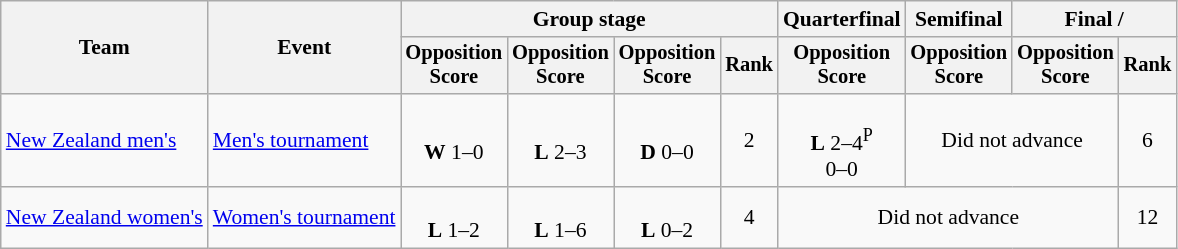<table class=wikitable style=font-size:90%;text-align:center>
<tr>
<th rowspan=2>Team</th>
<th rowspan=2>Event</th>
<th colspan=4>Group stage</th>
<th>Quarterfinal</th>
<th>Semifinal</th>
<th colspan=2>Final / </th>
</tr>
<tr style=font-size:95%>
<th>Opposition<br>Score</th>
<th>Opposition<br>Score</th>
<th>Opposition<br>Score</th>
<th>Rank</th>
<th>Opposition<br>Score</th>
<th>Opposition<br>Score</th>
<th>Opposition<br>Score</th>
<th>Rank</th>
</tr>
<tr>
<td align=left><a href='#'>New Zealand men's</a></td>
<td align=left><a href='#'>Men's tournament</a></td>
<td><br><strong>W</strong> 1–0</td>
<td><br><strong>L</strong> 2–3</td>
<td><br><strong>D</strong> 0–0</td>
<td>2</td>
<td><br><strong>L</strong> 2–4<sup>P</sup><br>0–0 </td>
<td colspan=2>Did not advance</td>
<td>6</td>
</tr>
<tr>
<td align=left><a href='#'>New Zealand women's</a></td>
<td align=left><a href='#'>Women's tournament</a></td>
<td><br><strong>L</strong> 1–2</td>
<td><br><strong>L</strong> 1–6</td>
<td><br><strong>L</strong> 0–2</td>
<td>4</td>
<td colspan=3>Did not advance</td>
<td>12</td>
</tr>
</table>
